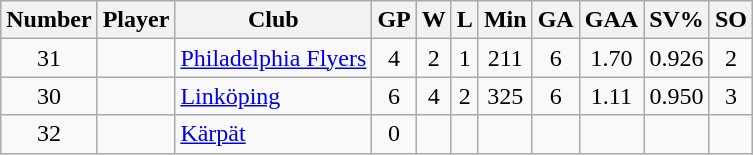<table class="wikitable sortable" style="text-align:center; padding:4px; border-spacing=0;">
<tr>
<th>Number</th>
<th>Player</th>
<th>Club</th>
<th>GP</th>
<th>W</th>
<th>L</th>
<th>Min</th>
<th>GA</th>
<th>GAA</th>
<th>SV%</th>
<th>SO</th>
</tr>
<tr>
<td>31</td>
<td align=left></td>
<td align=left><a href='#'>Philadelphia Flyers</a></td>
<td>4</td>
<td>2</td>
<td>1</td>
<td>211</td>
<td>6</td>
<td>1.70</td>
<td>0.926</td>
<td>2</td>
</tr>
<tr>
<td>30</td>
<td align=left></td>
<td align=left><a href='#'>Linköping</a></td>
<td>6</td>
<td>4</td>
<td>2</td>
<td>325</td>
<td>6</td>
<td>1.11</td>
<td>0.950</td>
<td>3</td>
</tr>
<tr>
<td>32</td>
<td align=left></td>
<td align=left><a href='#'>Kärpät</a></td>
<td>0</td>
<td></td>
<td></td>
<td></td>
<td></td>
<td></td>
<td></td>
<td></td>
</tr>
</table>
